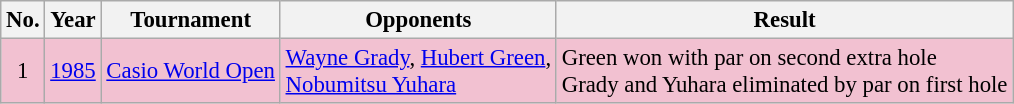<table class="wikitable" style="font-size:95%;">
<tr>
<th>No.</th>
<th>Year</th>
<th>Tournament</th>
<th>Opponents</th>
<th>Result</th>
</tr>
<tr style="background:#F2C1D1;">
<td align=center>1</td>
<td><a href='#'>1985</a></td>
<td><a href='#'>Casio World Open</a></td>
<td> <a href='#'>Wayne Grady</a>,  <a href='#'>Hubert Green</a>,<br> <a href='#'>Nobumitsu Yuhara</a></td>
<td>Green won with par on second extra hole<br>Grady and Yuhara eliminated by par on first hole</td>
</tr>
</table>
